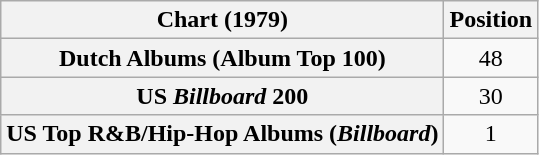<table class="wikitable sortable plainrowheaders" style="text-align:center">
<tr>
<th scope="col">Chart (1979)</th>
<th scope="col">Position</th>
</tr>
<tr>
<th scope="row">Dutch Albums (Album Top 100)</th>
<td>48</td>
</tr>
<tr>
<th scope="row">US <em>Billboard</em> 200</th>
<td>30</td>
</tr>
<tr>
<th scope="row">US Top R&B/Hip-Hop Albums (<em>Billboard</em>)</th>
<td>1</td>
</tr>
</table>
